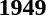<table>
<tr>
<td><strong>1949</strong><br></td>
</tr>
</table>
